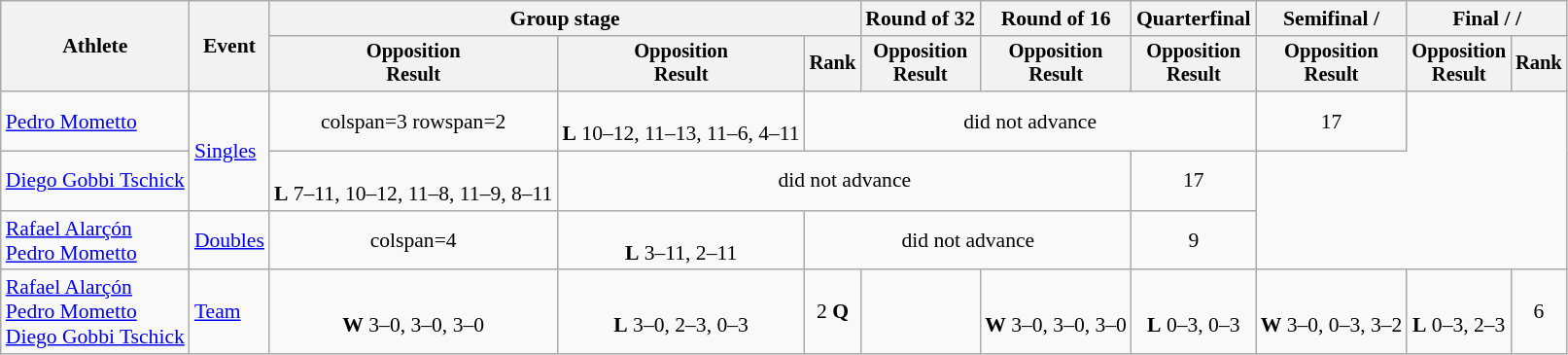<table class=wikitable style=font-size:90%;text-align:center>
<tr>
<th rowspan=2>Athlete</th>
<th rowspan=2>Event</th>
<th colspan=3>Group stage</th>
<th>Round of 32</th>
<th>Round of 16</th>
<th>Quarterfinal</th>
<th>Semifinal / </th>
<th colspan=2>Final /  / </th>
</tr>
<tr style=font-size:95%>
<th>Opposition<br>Result</th>
<th>Opposition<br>Result</th>
<th>Rank</th>
<th>Opposition<br>Result</th>
<th>Opposition<br>Result</th>
<th>Opposition<br>Result</th>
<th>Opposition<br>Result</th>
<th>Opposition<br>Result</th>
<th>Rank</th>
</tr>
<tr>
<td align=left><a href='#'>Pedro Mometto</a></td>
<td align=left rowspan=2><a href='#'>Singles</a></td>
<td>colspan=3 rowspan=2 </td>
<td><br><strong>L</strong> 10–12, 11–13, 11–6, 4–11</td>
<td colspan=4>did not advance</td>
<td>17</td>
</tr>
<tr>
<td align=left><a href='#'>Diego Gobbi Tschick</a></td>
<td><br><strong>L</strong> 7–11, 10–12, 11–8, 11–9, 8–11</td>
<td colspan=4>did not advance</td>
<td>17</td>
</tr>
<tr>
<td align=left><a href='#'>Rafael Alarçón</a><br><a href='#'>Pedro Mometto</a></td>
<td align=left><a href='#'>Doubles</a></td>
<td>colspan=4 </td>
<td><br> <strong>L</strong> 3–11, 2–11</td>
<td colspan=3>did not advance</td>
<td>9</td>
</tr>
<tr>
<td align=left><a href='#'>Rafael Alarçón</a><br><a href='#'>Pedro Mometto</a><br><a href='#'>Diego Gobbi Tschick</a></td>
<td align=left><a href='#'>Team</a></td>
<td><br><strong>W</strong> 3–0, 3–0, 3–0</td>
<td><br><strong>L</strong> 3–0, 2–3, 0–3</td>
<td>2 <strong>Q</strong></td>
<td></td>
<td><br><strong>W</strong> 3–0, 3–0, 3–0</td>
<td><br> <strong>L</strong> 0–3, 0–3</td>
<td><br> <strong>W</strong> 3–0, 0–3, 3–2</td>
<td><br> <strong>L</strong> 0–3, 2–3</td>
<td>6</td>
</tr>
</table>
